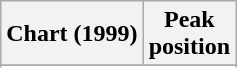<table class="wikitable sortable">
<tr>
<th align="left">Chart (1999)</th>
<th align="center">Peak<br>position</th>
</tr>
<tr>
</tr>
<tr>
</tr>
</table>
